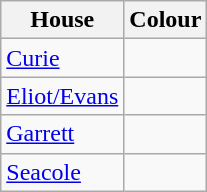<table class="wikitable">
<tr>
<th>House</th>
<th>Colour</th>
</tr>
<tr>
<td><a href='#'>Curie</a></td>
<td></td>
</tr>
<tr>
<td><a href='#'>Eliot/Evans</a></td>
<td></td>
</tr>
<tr>
<td><a href='#'>Garrett</a></td>
<td></td>
</tr>
<tr>
<td><a href='#'>Seacole</a></td>
<td></td>
</tr>
</table>
